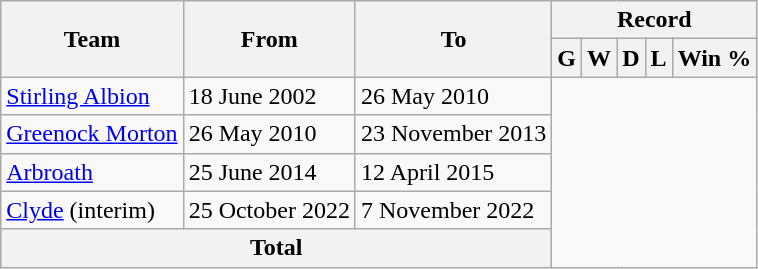<table class="wikitable" style="text-align: center">
<tr>
<th rowspan="2">Team</th>
<th rowspan="2">From</th>
<th rowspan="2">To</th>
<th colspan="5">Record</th>
</tr>
<tr>
<th>G</th>
<th>W</th>
<th>D</th>
<th>L</th>
<th>Win %</th>
</tr>
<tr>
<td align=left><a href='#'>Stirling Albion</a></td>
<td align=left>18 June 2002</td>
<td align=left>26 May 2010<br></td>
</tr>
<tr>
<td align=left><a href='#'>Greenock Morton</a></td>
<td align=left>26 May 2010</td>
<td align=left>23 November 2013<br></td>
</tr>
<tr>
<td align=left><a href='#'>Arbroath</a></td>
<td align=left>25 June 2014</td>
<td align=left>12 April 2015<br></td>
</tr>
<tr>
<td align=left><a href='#'>Clyde</a> (interim)</td>
<td align=left>25 October 2022</td>
<td align=left>7 November 2022<br></td>
</tr>
<tr>
<th colspan="3">Total<br></th>
</tr>
</table>
